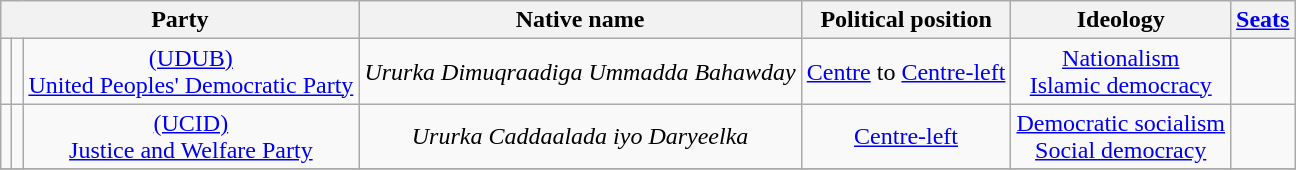<table class="wikitable" style=text-align:center>
<tr>
<th colspan=3>Party</th>
<th>Native name</th>
<th>Political position</th>
<th>Ideology</th>
<th><a href='#'>Seats</a></th>
</tr>
<tr>
<td bgcolor=></td>
<td></td>
<td><a href='#'>(UDUB)<br>United Peoples' Democratic Party</a></td>
<td><em>Ururka Dimuqraadiga Ummadda Bahawday</em></td>
<td><a href='#'>Centre</a> to <a href='#'>Centre-left</a></td>
<td><a href='#'>Nationalism</a><br><a href='#'>Islamic democracy</a></td>
<td></td>
</tr>
<tr>
<td bgcolor=></td>
<td></td>
<td><a href='#'>(UCID)<br>Justice and Welfare Party</a></td>
<td><em>Ururka Caddaalada iyo Daryeelka</em></td>
<td><a href='#'>Centre-left</a></td>
<td><a href='#'>Democratic socialism</a><br><a href='#'>Social democracy</a></td>
<td></td>
</tr>
<tr>
</tr>
</table>
